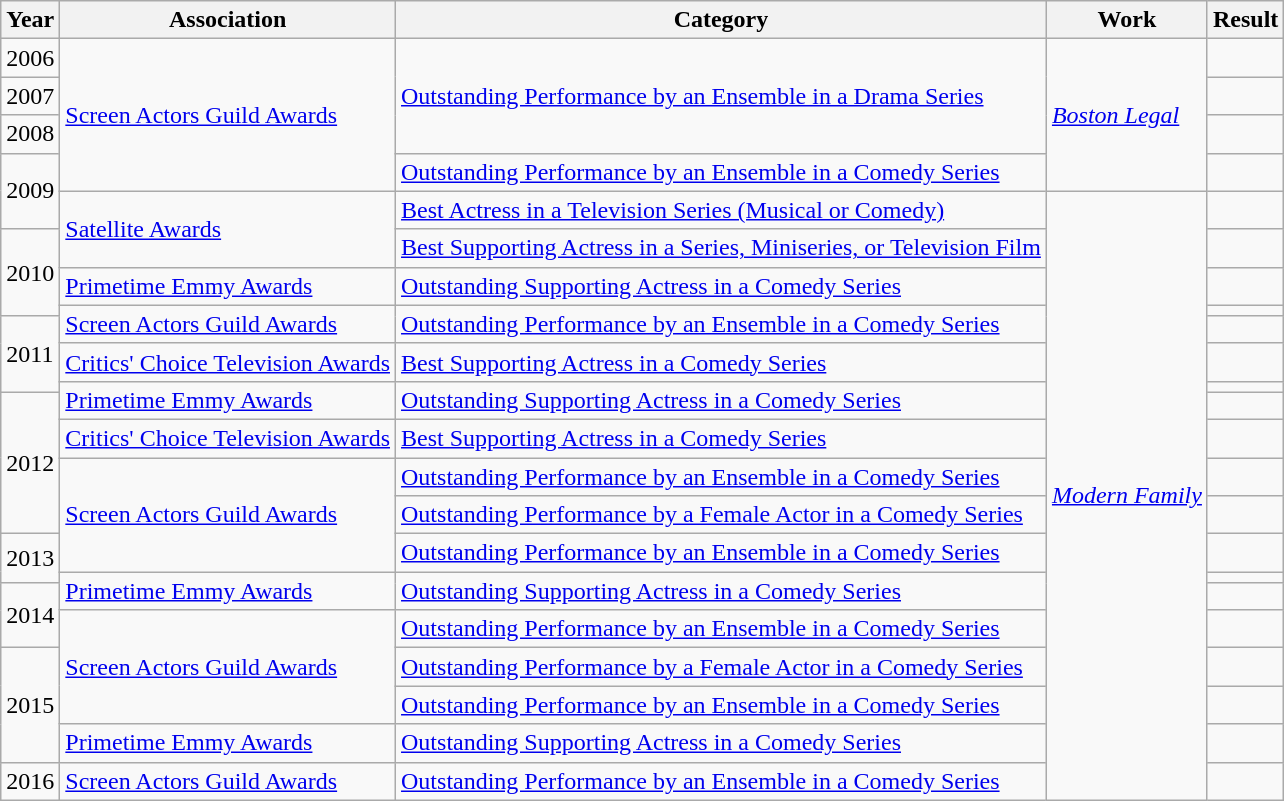<table class="wikitable sortable">
<tr>
<th>Year</th>
<th>Association</th>
<th>Category</th>
<th>Work</th>
<th>Result</th>
</tr>
<tr>
<td>2006</td>
<td rowspan=4><a href='#'>Screen Actors Guild Awards</a></td>
<td rowspan=3><a href='#'>Outstanding Performance by an Ensemble in a Drama Series</a></td>
<td rowspan=4><em><a href='#'>Boston Legal</a></em></td>
<td></td>
</tr>
<tr>
<td>2007</td>
<td></td>
</tr>
<tr>
<td>2008</td>
<td></td>
</tr>
<tr>
<td rowspan="2">2009</td>
<td><a href='#'>Outstanding Performance by an Ensemble in a Comedy Series</a></td>
<td></td>
</tr>
<tr>
<td rowspan=2><a href='#'>Satellite Awards</a></td>
<td><a href='#'>Best Actress in a Television Series (Musical or Comedy)</a></td>
<td rowspan=19><em><a href='#'>Modern Family</a></em></td>
<td></td>
</tr>
<tr>
<td rowspan="3">2010</td>
<td><a href='#'>Best Supporting Actress in a Series, Miniseries, or Television Film</a></td>
<td></td>
</tr>
<tr>
<td><a href='#'>Primetime Emmy Awards</a></td>
<td><a href='#'>Outstanding Supporting Actress in a Comedy Series</a></td>
<td></td>
</tr>
<tr>
<td rowspan=2><a href='#'>Screen Actors Guild Awards</a></td>
<td rowspan=2><a href='#'>Outstanding Performance by an Ensemble in a Comedy Series</a></td>
<td></td>
</tr>
<tr>
<td rowspan="3">2011</td>
<td></td>
</tr>
<tr>
<td><a href='#'>Critics' Choice Television Awards</a></td>
<td><a href='#'>Best Supporting Actress in a Comedy Series</a></td>
<td></td>
</tr>
<tr>
<td rowspan=2><a href='#'>Primetime Emmy Awards</a></td>
<td rowspan="2"><a href='#'>Outstanding Supporting Actress in a Comedy Series</a></td>
<td></td>
</tr>
<tr>
<td rowspan="4">2012</td>
<td></td>
</tr>
<tr>
<td><a href='#'>Critics' Choice Television Awards</a></td>
<td><a href='#'>Best Supporting Actress in a Comedy Series</a></td>
<td></td>
</tr>
<tr>
<td rowspan=3><a href='#'>Screen Actors Guild Awards</a></td>
<td><a href='#'>Outstanding Performance by an Ensemble in a Comedy Series</a></td>
<td></td>
</tr>
<tr>
<td><a href='#'>Outstanding Performance by a Female Actor in a Comedy Series</a></td>
<td></td>
</tr>
<tr>
<td rowspan="2">2013</td>
<td><a href='#'>Outstanding Performance by an Ensemble in a Comedy Series</a></td>
<td></td>
</tr>
<tr>
<td rowspan=2><a href='#'>Primetime Emmy Awards</a></td>
<td rowspan="2"><a href='#'>Outstanding Supporting Actress in a Comedy Series</a></td>
<td></td>
</tr>
<tr>
<td rowspan="2">2014</td>
<td></td>
</tr>
<tr>
<td rowspan=3><a href='#'>Screen Actors Guild Awards</a></td>
<td><a href='#'>Outstanding Performance by an Ensemble in a Comedy Series</a></td>
<td></td>
</tr>
<tr>
<td rowspan="3">2015</td>
<td><a href='#'>Outstanding Performance by a Female Actor in a Comedy Series</a></td>
<td></td>
</tr>
<tr>
<td><a href='#'>Outstanding Performance by an Ensemble in a Comedy Series</a></td>
<td></td>
</tr>
<tr>
<td><a href='#'>Primetime Emmy Awards</a></td>
<td><a href='#'>Outstanding Supporting Actress in a Comedy Series</a></td>
<td></td>
</tr>
<tr>
<td>2016</td>
<td><a href='#'>Screen Actors Guild Awards</a></td>
<td><a href='#'>Outstanding Performance by an Ensemble in a Comedy Series</a></td>
<td></td>
</tr>
</table>
